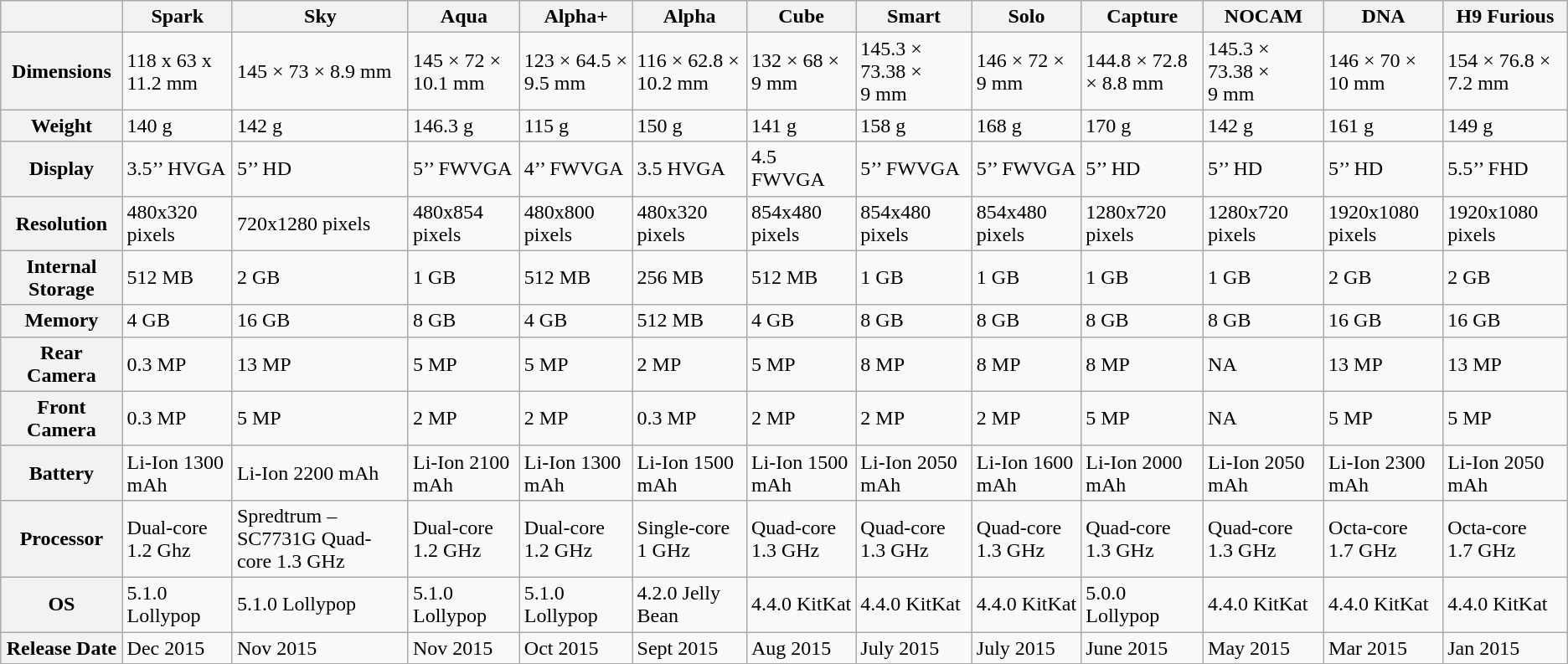<table class="wikitable">
<tr>
<th></th>
<th>Spark</th>
<th>Sky</th>
<th>Aqua</th>
<th>Alpha+</th>
<th>Alpha</th>
<th>Cube</th>
<th>Smart</th>
<th>Solo</th>
<th>Capture</th>
<th>NOCAM</th>
<th>DNA</th>
<th>H9 Furious</th>
</tr>
<tr>
<th>Dimensions</th>
<td>118 x 63 x 11.2 mm</td>
<td>145 × 73 × 8.9 mm</td>
<td>145 × 72 × 10.1 mm</td>
<td>123 × 64.5 × 9.5 mm</td>
<td>116 × 62.8 × 10.2 mm</td>
<td>132 × 68 × 9 mm</td>
<td>145.3 × 73.38 × 9 mm</td>
<td>146 × 72 × 9 mm</td>
<td>144.8 × 72.8 × 8.8 mm</td>
<td>145.3 × 73.38 × 9 mm</td>
<td>146 × 70 × 10 mm</td>
<td>154 × 76.8 × 7.2 mm</td>
</tr>
<tr>
<th>Weight</th>
<td>140 g</td>
<td>142 g</td>
<td>146.3 g</td>
<td>115 g</td>
<td>150 g</td>
<td>141 g</td>
<td>158 g</td>
<td>168 g</td>
<td>170 g</td>
<td>142 g</td>
<td>161 g</td>
<td>149 g</td>
</tr>
<tr>
<th>Display</th>
<td>3.5’’ HVGA</td>
<td>5’’ HD</td>
<td>5’’ FWVGA</td>
<td>4’’ FWVGA</td>
<td>3.5 HVGA</td>
<td>4.5 FWVGA</td>
<td>5’’ FWVGA</td>
<td>5’’ FWVGA</td>
<td>5’’ HD</td>
<td>5’’ HD</td>
<td>5’’ HD</td>
<td>5.5’’ FHD</td>
</tr>
<tr>
<th>Resolution</th>
<td>480x320 pixels</td>
<td>720x1280 pixels</td>
<td>480x854 pixels</td>
<td>480x800 pixels</td>
<td>480x320 pixels</td>
<td>854x480 pixels</td>
<td>854x480 pixels</td>
<td>854x480 pixels</td>
<td>1280x720 pixels</td>
<td>1280x720 pixels</td>
<td>1920x1080 pixels</td>
<td>1920x1080 pixels</td>
</tr>
<tr>
<th>Internal Storage</th>
<td>512 MB</td>
<td>2 GB</td>
<td>1 GB</td>
<td>512 MB</td>
<td>256 MB</td>
<td>512 MB</td>
<td>1 GB</td>
<td>1 GB</td>
<td>1 GB</td>
<td>1 GB</td>
<td>2 GB</td>
<td>2 GB</td>
</tr>
<tr>
<th>Memory</th>
<td>4 GB</td>
<td>16 GB</td>
<td>8 GB</td>
<td>4 GB</td>
<td>512 MB</td>
<td>4 GB</td>
<td>8 GB</td>
<td>8 GB</td>
<td>8 GB</td>
<td>8 GB</td>
<td>16 GB</td>
<td>16 GB</td>
</tr>
<tr>
<th>Rear Camera</th>
<td>0.3 MP</td>
<td>13 MP</td>
<td>5 MP</td>
<td>5 MP</td>
<td>2 MP</td>
<td>5 MP</td>
<td>8 MP</td>
<td>8 MP</td>
<td>8 MP</td>
<td>NA</td>
<td>13 MP</td>
<td>13 MP</td>
</tr>
<tr>
<th>Front Camera</th>
<td>0.3 MP</td>
<td>5 MP</td>
<td>2 MP</td>
<td>2 MP</td>
<td>0.3 MP</td>
<td>2 MP</td>
<td>2 MP</td>
<td>2 MP</td>
<td>5 MP</td>
<td>NA</td>
<td>5 MP</td>
<td>5 MP</td>
</tr>
<tr>
<th>Battery</th>
<td>Li-Ion 1300 mAh</td>
<td>Li-Ion 2200 mAh</td>
<td>Li-Ion 2100 mAh</td>
<td>Li-Ion 1300 mAh</td>
<td>Li-Ion 1500 mAh</td>
<td>Li-Ion 1500 mAh</td>
<td>Li-Ion 2050 mAh</td>
<td>Li-Ion 1600 mAh</td>
<td>Li-Ion 2000 mAh</td>
<td>Li-Ion 2050 mAh</td>
<td>Li-Ion 2300 mAh</td>
<td>Li-Ion 2050 mAh</td>
</tr>
<tr>
<th>Processor</th>
<td>Dual-core 1.2 Ghz</td>
<td>Spredtrum – SC7731G Quad-core 1.3 GHz</td>
<td>Dual-core 1.2 GHz</td>
<td>Dual-core 1.2 GHz</td>
<td>Single-core 1 GHz</td>
<td>Quad-core 1.3 GHz</td>
<td>Quad-core 1.3 GHz</td>
<td>Quad-core 1.3 GHz</td>
<td>Quad-core 1.3 GHz</td>
<td>Quad-core 1.3 GHz</td>
<td>Octa-core 1.7 GHz</td>
<td>Octa-core 1.7 GHz</td>
</tr>
<tr>
<th>OS</th>
<td>5.1.0 Lollypop</td>
<td>5.1.0 Lollypop</td>
<td>5.1.0 Lollypop</td>
<td>5.1.0 Lollypop</td>
<td>4.2.0 Jelly Bean</td>
<td>4.4.0 KitKat</td>
<td>4.4.0 KitKat</td>
<td>4.4.0 KitKat</td>
<td>5.0.0 Lollypop</td>
<td>4.4.0 KitKat</td>
<td>4.4.0 KitKat</td>
<td>4.4.0 KitKat</td>
</tr>
<tr>
<th>Release Date</th>
<td>Dec 2015</td>
<td>Nov 2015</td>
<td>Nov 2015</td>
<td>Oct 2015</td>
<td>Sept 2015</td>
<td>Aug 2015</td>
<td>July 2015</td>
<td>July 2015</td>
<td>June 2015</td>
<td>May 2015</td>
<td>Mar 2015</td>
<td>Jan 2015</td>
</tr>
</table>
